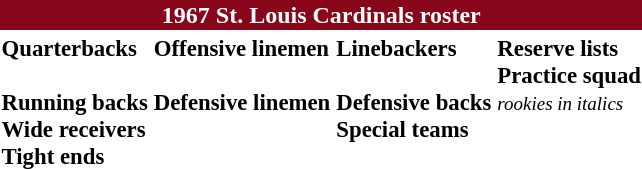<table class="toccolours" style="text-align: left;">
<tr>
<th colspan="9" style="background-color: #870619; color: white; text-align: center;"><strong>1967 St. Louis Cardinals roster</strong></th>
</tr>
<tr>
<td style="font-size: 95%;" valign="top"><strong>Quarterbacks</strong><br>
<br><strong>Running backs</strong>



<br><strong>Wide receivers</strong>

<br><strong>Tight ends</strong>

</td>
<td style="font-size: 95%;" valign="top"><strong>Offensive linemen</strong><br>



<br><strong>Defensive linemen</strong>





</td>
<td style="font-size: 95%;" valign="top"><strong>Linebackers</strong><br>




<br><strong>Defensive backs</strong>




<br><strong>Special teams</strong>
</td>
<td style="font-size: 95%;" valign="top"><strong>Reserve lists</strong><br><strong>Practice squad</strong>
<br><small><em>rookies in italics</em></small><br></td>
</tr>
<tr>
</tr>
</table>
